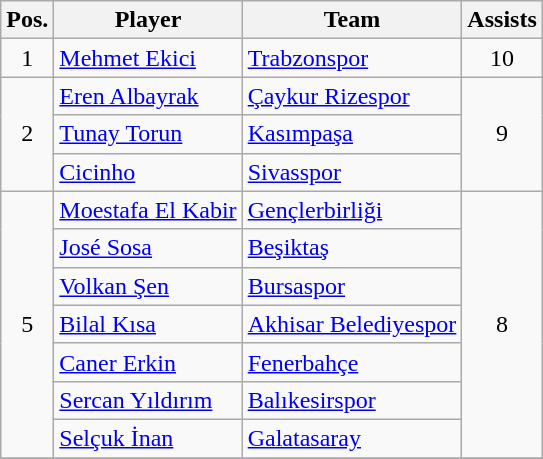<table class="wikitable">
<tr>
<th>Pos.</th>
<th>Player</th>
<th>Team</th>
<th>Assists</th>
</tr>
<tr>
<td align=center>1</td>
<td> <a href='#'>Mehmet Ekici</a></td>
<td><a href='#'>Trabzonspor</a></td>
<td align=center>10</td>
</tr>
<tr>
<td rowspan=3 align=center>2</td>
<td> <a href='#'>Eren Albayrak</a></td>
<td><a href='#'>Çaykur Rizespor</a></td>
<td rowspan=3 align=center>9</td>
</tr>
<tr>
<td> <a href='#'>Tunay Torun</a></td>
<td><a href='#'>Kasımpaşa</a></td>
</tr>
<tr>
<td> <a href='#'>Cicinho</a></td>
<td><a href='#'>Sivasspor</a></td>
</tr>
<tr>
<td rowspan=7 align=center>5</td>
<td> <a href='#'>Moestafa El Kabir</a></td>
<td><a href='#'>Gençlerbirliği</a></td>
<td rowspan=7 align=center>8</td>
</tr>
<tr>
<td> <a href='#'>José Sosa</a></td>
<td><a href='#'>Beşiktaş</a></td>
</tr>
<tr>
<td> <a href='#'>Volkan Şen</a></td>
<td><a href='#'>Bursaspor</a></td>
</tr>
<tr>
<td> <a href='#'>Bilal Kısa</a></td>
<td><a href='#'>Akhisar Belediyespor</a></td>
</tr>
<tr>
<td> <a href='#'>Caner Erkin</a></td>
<td><a href='#'>Fenerbahçe</a></td>
</tr>
<tr>
<td> <a href='#'>Sercan Yıldırım</a></td>
<td><a href='#'>Balıkesirspor</a></td>
</tr>
<tr>
<td> <a href='#'>Selçuk İnan</a></td>
<td><a href='#'>Galatasaray</a></td>
</tr>
<tr>
</tr>
</table>
